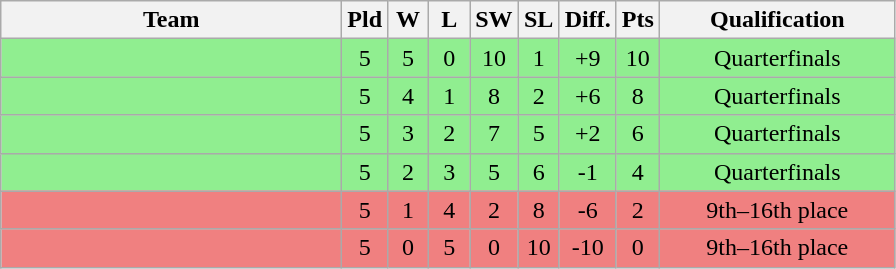<table class=wikitable style="text-align:center">
<tr>
<th width=220>Team</th>
<th width=20>Pld</th>
<th width=20>W</th>
<th width=20>L</th>
<th width=20>SW</th>
<th width=20>SL</th>
<th width=20>Diff.</th>
<th width=20>Pts</th>
<th width=150>Qualification</th>
</tr>
<tr bgcolor=90EE90>
<td align=left></td>
<td>5</td>
<td>5</td>
<td>0</td>
<td>10</td>
<td>1</td>
<td>+9</td>
<td>10</td>
<td>Quarterfinals</td>
</tr>
<tr bgcolor=90EE90>
<td align=left></td>
<td>5</td>
<td>4</td>
<td>1</td>
<td>8</td>
<td>2</td>
<td>+6</td>
<td>8</td>
<td>Quarterfinals</td>
</tr>
<tr bgcolor=90EE90>
<td align=left></td>
<td>5</td>
<td>3</td>
<td>2</td>
<td>7</td>
<td>5</td>
<td>+2</td>
<td>6</td>
<td>Quarterfinals</td>
</tr>
<tr bgcolor=90EE90>
<td align=left></td>
<td>5</td>
<td>2</td>
<td>3</td>
<td>5</td>
<td>6</td>
<td>-1</td>
<td>4</td>
<td>Quarterfinals</td>
</tr>
<tr bgcolor=F08080>
<td align=left></td>
<td>5</td>
<td>1</td>
<td>4</td>
<td>2</td>
<td>8</td>
<td>-6</td>
<td>2</td>
<td>9th–16th place</td>
</tr>
<tr bgcolor=F08080>
<td align=left></td>
<td>5</td>
<td>0</td>
<td>5</td>
<td>0</td>
<td>10</td>
<td>-10</td>
<td>0</td>
<td>9th–16th place</td>
</tr>
</table>
